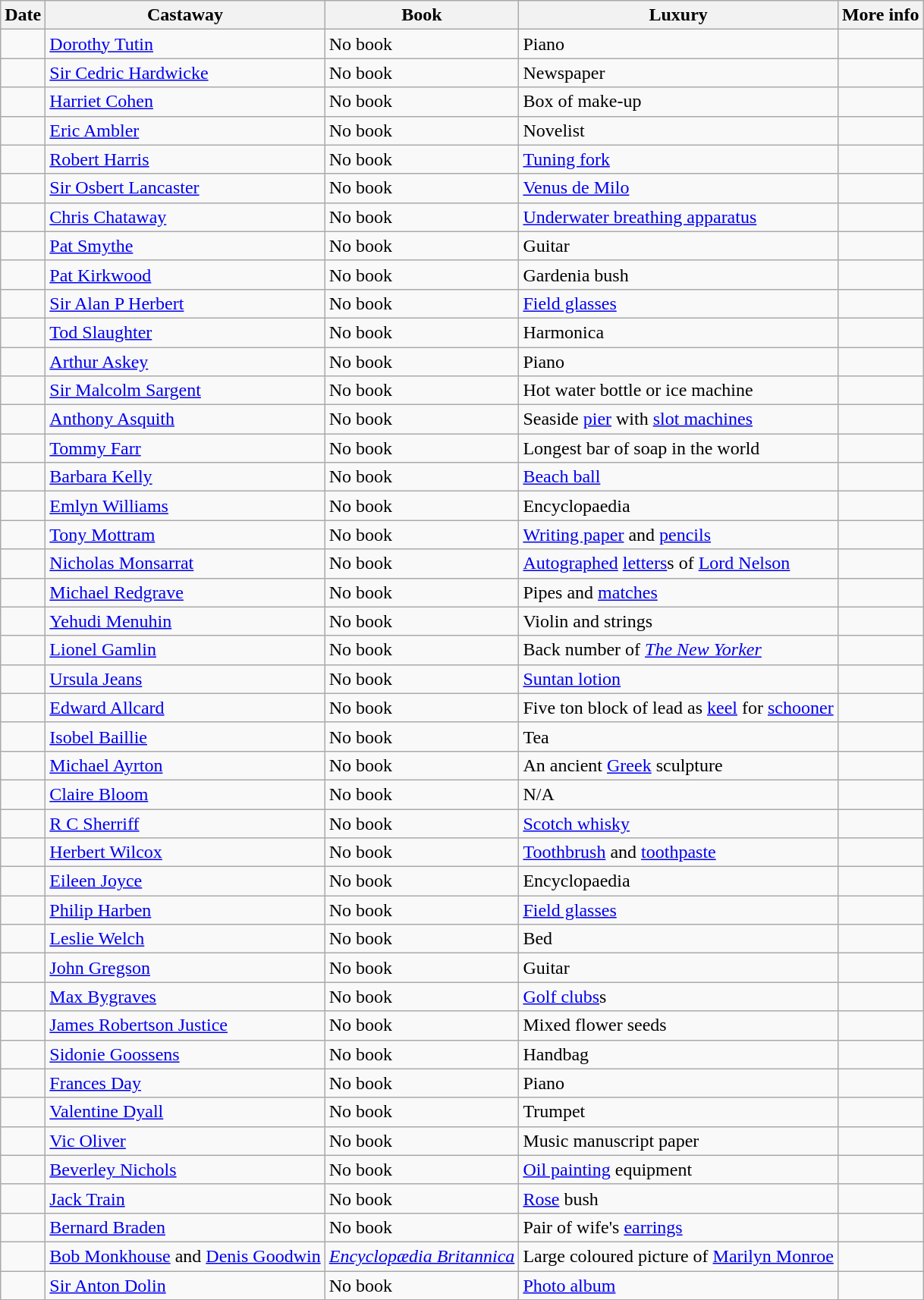<table class="wikitable sortable">
<tr>
<th>Date</th>
<th>Castaway</th>
<th>Book</th>
<th>Luxury</th>
<th>More info</th>
</tr>
<tr>
<td></td>
<td><a href='#'>Dorothy Tutin</a></td>
<td>No book</td>
<td>Piano</td>
<td></td>
</tr>
<tr>
<td></td>
<td><a href='#'>Sir Cedric Hardwicke</a></td>
<td>No book</td>
<td>Newspaper</td>
<td></td>
</tr>
<tr>
<td></td>
<td><a href='#'>Harriet Cohen</a></td>
<td>No book</td>
<td>Box of make-up</td>
<td></td>
</tr>
<tr>
<td></td>
<td><a href='#'>Eric Ambler</a></td>
<td>No book</td>
<td>Novelist</td>
<td></td>
</tr>
<tr>
<td></td>
<td><a href='#'>Robert Harris</a></td>
<td>No book</td>
<td><a href='#'>Tuning fork</a></td>
<td></td>
</tr>
<tr>
<td></td>
<td><a href='#'>Sir Osbert Lancaster</a></td>
<td>No book</td>
<td><a href='#'>Venus de Milo</a></td>
<td></td>
</tr>
<tr>
<td></td>
<td><a href='#'>Chris Chataway</a></td>
<td>No book</td>
<td><a href='#'>Underwater breathing apparatus</a></td>
<td></td>
</tr>
<tr>
<td></td>
<td><a href='#'>Pat Smythe</a></td>
<td>No book</td>
<td>Guitar</td>
<td></td>
</tr>
<tr>
<td></td>
<td><a href='#'>Pat Kirkwood</a></td>
<td>No book</td>
<td>Gardenia bush</td>
<td></td>
</tr>
<tr>
<td></td>
<td><a href='#'>Sir Alan P Herbert</a></td>
<td>No book</td>
<td><a href='#'>Field glasses</a></td>
<td></td>
</tr>
<tr>
<td></td>
<td><a href='#'>Tod Slaughter</a></td>
<td>No book</td>
<td>Harmonica</td>
<td></td>
</tr>
<tr>
<td></td>
<td><a href='#'>Arthur Askey</a></td>
<td>No book</td>
<td>Piano</td>
<td></td>
</tr>
<tr>
<td></td>
<td><a href='#'>Sir Malcolm Sargent</a></td>
<td>No book</td>
<td>Hot water bottle or ice machine</td>
<td></td>
</tr>
<tr>
<td></td>
<td><a href='#'>Anthony Asquith</a></td>
<td>No book</td>
<td>Seaside <a href='#'>pier</a> with <a href='#'>slot machines</a></td>
<td></td>
</tr>
<tr>
<td></td>
<td><a href='#'>Tommy Farr</a></td>
<td>No book</td>
<td>Longest bar of soap in the world</td>
<td></td>
</tr>
<tr>
<td></td>
<td><a href='#'>Barbara Kelly</a></td>
<td>No book</td>
<td><a href='#'>Beach ball</a></td>
<td></td>
</tr>
<tr>
<td></td>
<td><a href='#'>Emlyn Williams</a></td>
<td>No book</td>
<td>Encyclopaedia</td>
<td></td>
</tr>
<tr>
<td></td>
<td><a href='#'>Tony Mottram</a></td>
<td>No book</td>
<td><a href='#'>Writing paper</a> and <a href='#'>pencils</a></td>
<td></td>
</tr>
<tr>
<td></td>
<td><a href='#'>Nicholas Monsarrat</a></td>
<td>No book</td>
<td><a href='#'>Autographed</a> <a href='#'>letters</a>s of <a href='#'>Lord Nelson</a></td>
<td></td>
</tr>
<tr>
<td></td>
<td><a href='#'>Michael Redgrave</a></td>
<td>No book</td>
<td>Pipes and <a href='#'>matches</a></td>
<td></td>
</tr>
<tr>
<td></td>
<td><a href='#'>Yehudi Menuhin</a></td>
<td>No book</td>
<td>Violin and strings</td>
<td></td>
</tr>
<tr>
<td></td>
<td><a href='#'>Lionel Gamlin</a></td>
<td>No book</td>
<td>Back number of <em><a href='#'>The New Yorker</a></em></td>
<td></td>
</tr>
<tr>
<td></td>
<td><a href='#'>Ursula Jeans</a></td>
<td>No book</td>
<td><a href='#'>Suntan lotion</a></td>
<td></td>
</tr>
<tr>
<td></td>
<td><a href='#'>Edward Allcard</a></td>
<td>No book</td>
<td>Five ton block of lead as <a href='#'>keel</a> for <a href='#'>schooner</a></td>
<td></td>
</tr>
<tr>
<td></td>
<td><a href='#'>Isobel Baillie</a></td>
<td>No book</td>
<td>Tea</td>
<td></td>
</tr>
<tr>
<td></td>
<td><a href='#'>Michael Ayrton</a></td>
<td>No book</td>
<td>An ancient <a href='#'>Greek</a> sculpture</td>
<td></td>
</tr>
<tr>
<td></td>
<td><a href='#'>Claire Bloom</a></td>
<td>No book</td>
<td>N/A</td>
<td></td>
</tr>
<tr>
<td></td>
<td><a href='#'>R C Sherriff</a></td>
<td>No book</td>
<td><a href='#'>Scotch whisky</a></td>
<td></td>
</tr>
<tr>
<td></td>
<td><a href='#'>Herbert Wilcox</a></td>
<td>No book</td>
<td><a href='#'>Toothbrush</a> and <a href='#'>toothpaste</a></td>
<td></td>
</tr>
<tr>
<td></td>
<td><a href='#'>Eileen Joyce</a></td>
<td>No book</td>
<td>Encyclopaedia</td>
<td></td>
</tr>
<tr>
<td></td>
<td><a href='#'>Philip Harben</a></td>
<td>No book</td>
<td><a href='#'>Field glasses</a></td>
<td></td>
</tr>
<tr>
<td></td>
<td><a href='#'>Leslie Welch</a></td>
<td>No book</td>
<td>Bed</td>
<td></td>
</tr>
<tr>
<td></td>
<td><a href='#'>John Gregson</a></td>
<td>No book</td>
<td>Guitar</td>
<td></td>
</tr>
<tr>
<td></td>
<td><a href='#'>Max Bygraves</a></td>
<td>No book</td>
<td><a href='#'>Golf clubs</a>s</td>
<td></td>
</tr>
<tr>
<td></td>
<td><a href='#'>James Robertson Justice</a></td>
<td>No book</td>
<td>Mixed flower seeds</td>
<td></td>
</tr>
<tr>
<td></td>
<td><a href='#'>Sidonie Goossens</a></td>
<td>No book</td>
<td>Handbag</td>
<td></td>
</tr>
<tr>
<td></td>
<td><a href='#'>Frances Day</a></td>
<td>No book</td>
<td>Piano</td>
<td></td>
</tr>
<tr>
<td></td>
<td><a href='#'>Valentine Dyall</a></td>
<td>No book</td>
<td>Trumpet</td>
<td></td>
</tr>
<tr>
<td></td>
<td><a href='#'>Vic Oliver</a></td>
<td>No book</td>
<td>Music manuscript paper</td>
<td></td>
</tr>
<tr>
<td></td>
<td><a href='#'>Beverley Nichols</a></td>
<td>No book</td>
<td><a href='#'>Oil painting</a> equipment</td>
<td></td>
</tr>
<tr>
<td></td>
<td><a href='#'>Jack Train</a></td>
<td>No book</td>
<td><a href='#'>Rose</a> bush</td>
<td></td>
</tr>
<tr>
<td></td>
<td><a href='#'>Bernard Braden</a></td>
<td>No book</td>
<td>Pair of wife's <a href='#'>earrings</a></td>
<td></td>
</tr>
<tr>
<td></td>
<td><a href='#'>Bob Monkhouse</a> and <a href='#'>Denis Goodwin</a></td>
<td><em><a href='#'>Encyclopædia Britannica</a></em></td>
<td>Large coloured picture of <a href='#'>Marilyn Monroe</a></td>
<td></td>
</tr>
<tr>
<td></td>
<td><a href='#'>Sir Anton Dolin</a></td>
<td>No book</td>
<td><a href='#'>Photo album</a></td>
<td></td>
</tr>
</table>
